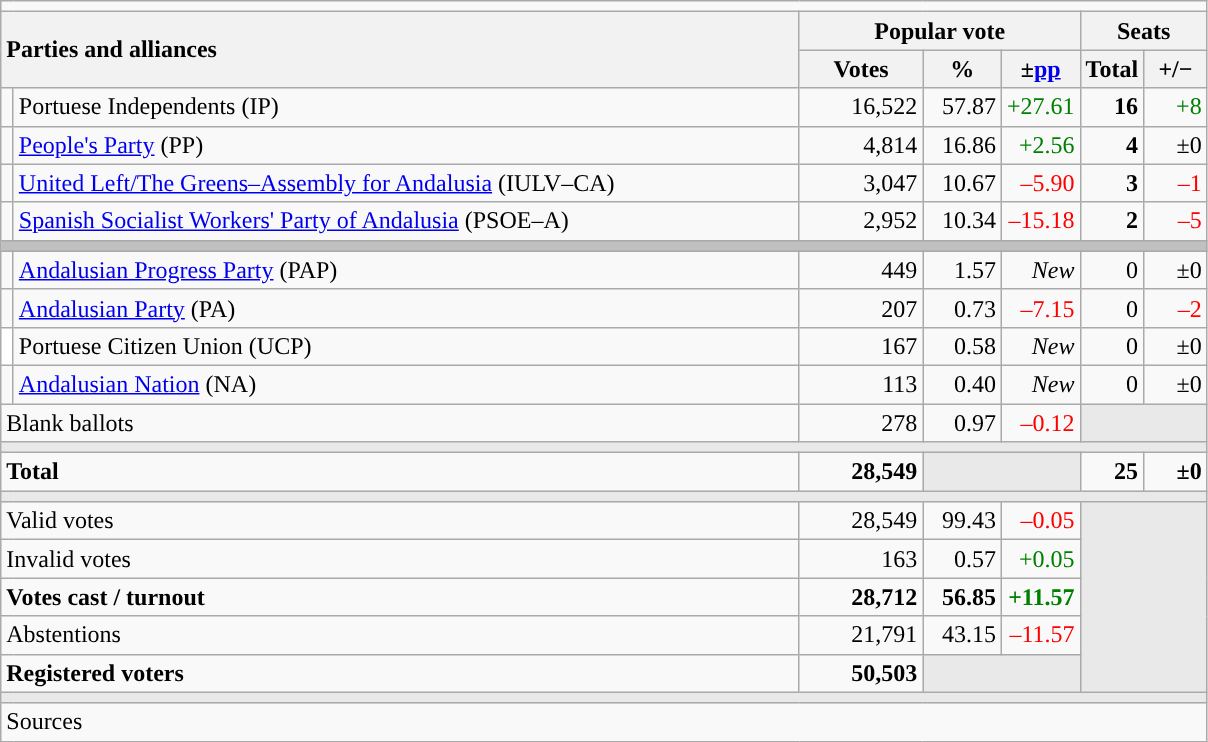<table class="wikitable" style="text-align:right;">
<tr>
<td colspan="7"></td>
</tr>
<tr>
<th style="text-align:left;" rowspan="2" colspan="2" width="525">Parties and alliances</th>
<th colspan="3">Popular vote</th>
<th colspan="2">Seats</th>
</tr>
<tr>
<th width="75">Votes</th>
<th width="45">%</th>
<th width="45">±<a href='#'>pp</a></th>
<th width="35">Total</th>
<th width="35">+/−</th>
</tr>
<tr>
<td width="1" style="color:inherit;background:"></td>
<td align="left">Portuese Independents (IP)</td>
<td>16,522</td>
<td>57.87</td>
<td style="color:green;">+27.61</td>
<td><strong>16</strong></td>
<td style="color:green;">+8</td>
</tr>
<tr>
<td style="color:inherit;background:"></td>
<td align="left"><a href='#'>People's Party</a> (PP)</td>
<td>4,814</td>
<td>16.86</td>
<td style="color:green;">+2.56</td>
<td><strong>4</strong></td>
<td>±0</td>
</tr>
<tr>
<td style="color:inherit;background:"></td>
<td align="left"><a href='#'>United Left/The Greens–Assembly for Andalusia</a> (IULV–CA)</td>
<td>3,047</td>
<td>10.67</td>
<td style="color:red;">–5.90</td>
<td><strong>3</strong></td>
<td style="color:red;">–1</td>
</tr>
<tr>
<td style="color:inherit;background:"></td>
<td align="left"><a href='#'>Spanish Socialist Workers' Party of Andalusia</a> (PSOE–A)</td>
<td>2,952</td>
<td>10.34</td>
<td style="color:red;">–15.18</td>
<td><strong>2</strong></td>
<td style="color:red;">–5</td>
</tr>
<tr>
<td colspan="7" bgcolor="#C0C0C0"></td>
</tr>
<tr>
<td style="color:inherit;background:"></td>
<td align="left"><a href='#'>Andalusian Progress Party</a> (PAP)</td>
<td>449</td>
<td>1.57</td>
<td><em>New</em></td>
<td>0</td>
<td>±0</td>
</tr>
<tr>
<td style="color:inherit;background:"></td>
<td align="left"><a href='#'>Andalusian Party</a> (PA)</td>
<td>207</td>
<td>0.73</td>
<td style="color:red;">–7.15</td>
<td>0</td>
<td style="color:red;">–2</td>
</tr>
<tr>
<td bgcolor="white"></td>
<td align="left">Portuese Citizen Union (UCP)</td>
<td>167</td>
<td>0.58</td>
<td><em>New</em></td>
<td>0</td>
<td>±0</td>
</tr>
<tr>
<td style="color:inherit;background:"></td>
<td align="left"><a href='#'>Andalusian Nation</a> (NA)</td>
<td>113</td>
<td>0.40</td>
<td><em>New</em></td>
<td>0</td>
<td>±0</td>
</tr>
<tr>
<td align="left" colspan="2">Blank ballots</td>
<td>278</td>
<td>0.97</td>
<td style="color:red;">–0.12</td>
<td bgcolor="#E9E9E9" colspan="2"></td>
</tr>
<tr>
<td colspan="7" bgcolor="#E9E9E9"></td>
</tr>
<tr style="font-weight:bold;">
<td align="left" colspan="2">Total</td>
<td>28,549</td>
<td bgcolor="#E9E9E9" colspan="2"></td>
<td>25</td>
<td>±0</td>
</tr>
<tr>
<td colspan="7" bgcolor="#E9E9E9"></td>
</tr>
<tr>
<td align="left" colspan="2">Valid votes</td>
<td>28,549</td>
<td>99.43</td>
<td style="color:red;">–0.05</td>
<td bgcolor="#E9E9E9" colspan="2" rowspan="5"></td>
</tr>
<tr>
<td align="left" colspan="2">Invalid votes</td>
<td>163</td>
<td>0.57</td>
<td style="color:green;">+0.05</td>
</tr>
<tr style="font-weight:bold;">
<td align="left" colspan="2">Votes cast / turnout</td>
<td>28,712</td>
<td>56.85</td>
<td style="color:green;">+11.57</td>
</tr>
<tr>
<td align="left" colspan="2">Abstentions</td>
<td>21,791</td>
<td>43.15</td>
<td style="color:red;">–11.57</td>
</tr>
<tr style="font-weight:bold;">
<td align="left" colspan="2">Registered voters</td>
<td>50,503</td>
<td bgcolor="#E9E9E9" colspan="2"></td>
</tr>
<tr>
<td colspan="7" bgcolor="#E9E9E9"></td>
</tr>
<tr>
<td align="left" colspan="7">Sources</td>
</tr>
</table>
